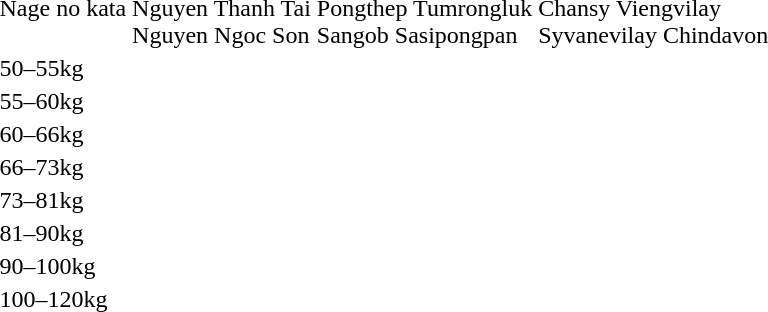<table>
<tr>
<td>Nage no kata</td>
<td><br>Nguyen Thanh Tai<br>Nguyen Ngoc Son</td>
<td><br>Pongthep Tumrongluk<br>Sangob Sasipongpan</td>
<td><br>Chansy Viengvilay<br>Syvanevilay Chindavon</td>
</tr>
<tr>
<td rowspan=2>50–55kg</td>
<td rowspan=2></td>
<td rowspan=2></td>
<td></td>
</tr>
<tr>
<td></td>
</tr>
<tr>
<td rowspan=2>55–60kg</td>
<td rowspan=2></td>
<td rowspan=2></td>
<td></td>
</tr>
<tr>
<td></td>
</tr>
<tr>
<td rowspan=2>60–66kg</td>
<td rowspan=2></td>
<td rowspan=2></td>
<td></td>
</tr>
<tr>
<td></td>
</tr>
<tr>
<td rowspan=2>66–73kg</td>
<td rowspan=2></td>
<td rowspan=2></td>
<td></td>
</tr>
<tr>
<td></td>
</tr>
<tr>
<td rowspan=2>73–81kg</td>
<td rowspan=2></td>
<td rowspan=2></td>
<td></td>
</tr>
<tr>
<td></td>
</tr>
<tr>
<td rowspan=2>81–90kg</td>
<td rowspan=2></td>
<td rowspan=2></td>
<td></td>
</tr>
<tr>
<td></td>
</tr>
<tr>
<td rowspan=2>90–100kg</td>
<td rowspan=2></td>
<td rowspan=2></td>
<td></td>
</tr>
<tr>
<td></td>
</tr>
<tr>
<td>100–120kg</td>
<td></td>
<td></td>
<td></td>
</tr>
</table>
